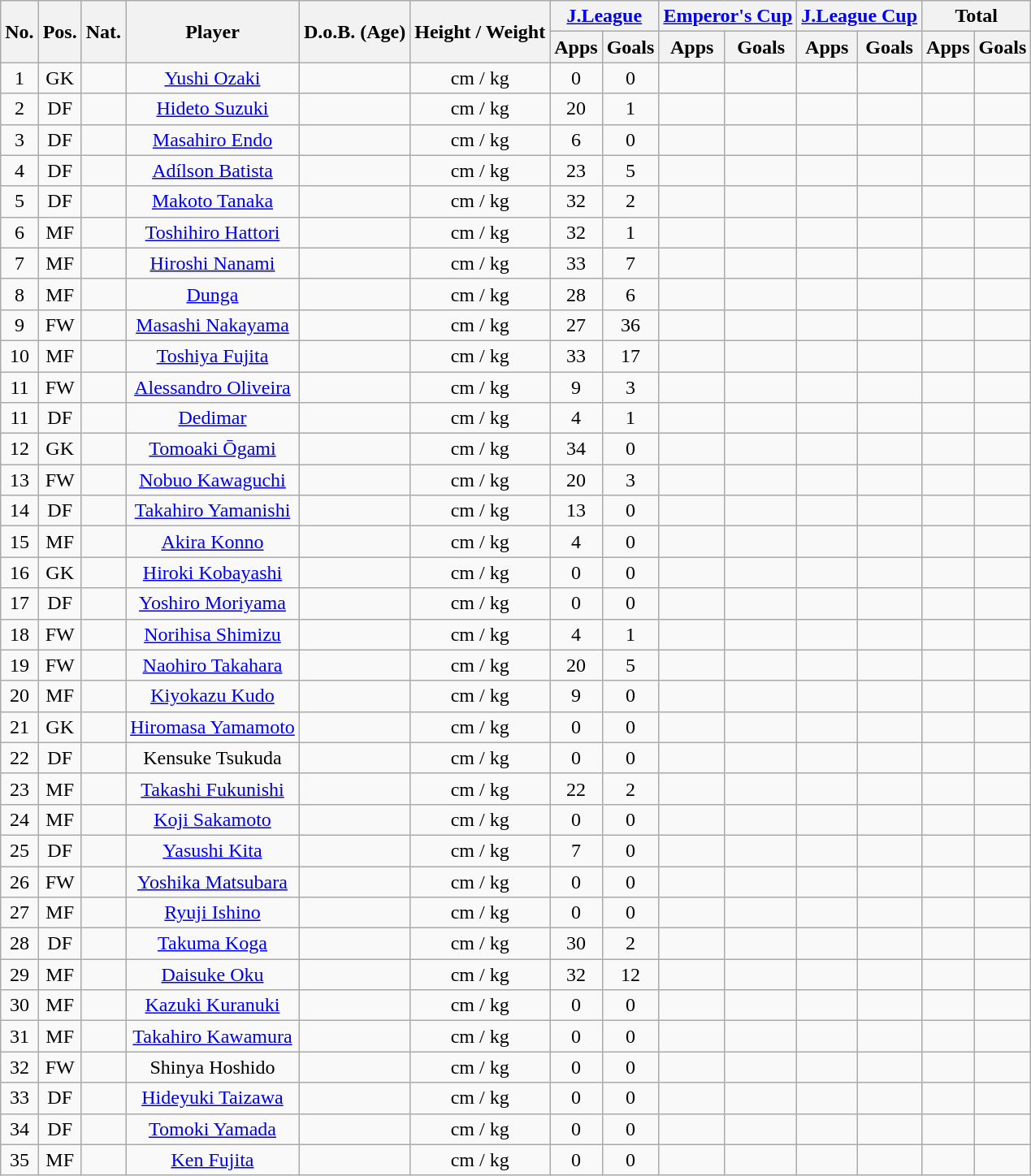<table class="wikitable" style="text-align:center;">
<tr>
<th rowspan="2">No.</th>
<th rowspan="2">Pos.</th>
<th rowspan="2">Nat.</th>
<th rowspan="2">Player</th>
<th rowspan="2">D.o.B. (Age)</th>
<th rowspan="2">Height / Weight</th>
<th colspan="2"><a href='#'>J.League</a></th>
<th colspan="2"><a href='#'>Emperor's Cup</a></th>
<th colspan="2"><a href='#'>J.League Cup</a></th>
<th colspan="2">Total</th>
</tr>
<tr>
<th>Apps</th>
<th>Goals</th>
<th>Apps</th>
<th>Goals</th>
<th>Apps</th>
<th>Goals</th>
<th>Apps</th>
<th>Goals</th>
</tr>
<tr>
<td>1</td>
<td>GK</td>
<td></td>
<td><a href='#'>Yushi Ozaki</a></td>
<td></td>
<td>cm / kg</td>
<td>0</td>
<td>0</td>
<td></td>
<td></td>
<td></td>
<td></td>
<td></td>
<td></td>
</tr>
<tr>
<td>2</td>
<td>DF</td>
<td></td>
<td><a href='#'>Hideto Suzuki</a></td>
<td></td>
<td>cm / kg</td>
<td>20</td>
<td>1</td>
<td></td>
<td></td>
<td></td>
<td></td>
<td></td>
<td></td>
</tr>
<tr>
<td>3</td>
<td>DF</td>
<td></td>
<td><a href='#'>Masahiro Endo</a></td>
<td></td>
<td>cm / kg</td>
<td>6</td>
<td>0</td>
<td></td>
<td></td>
<td></td>
<td></td>
<td></td>
<td></td>
</tr>
<tr>
<td>4</td>
<td>DF</td>
<td></td>
<td><a href='#'>Adílson Batista</a></td>
<td></td>
<td>cm / kg</td>
<td>23</td>
<td>5</td>
<td></td>
<td></td>
<td></td>
<td></td>
<td></td>
<td></td>
</tr>
<tr>
<td>5</td>
<td>DF</td>
<td></td>
<td><a href='#'>Makoto Tanaka</a></td>
<td></td>
<td>cm / kg</td>
<td>32</td>
<td>2</td>
<td></td>
<td></td>
<td></td>
<td></td>
<td></td>
<td></td>
</tr>
<tr>
<td>6</td>
<td>MF</td>
<td></td>
<td><a href='#'>Toshihiro Hattori</a></td>
<td></td>
<td>cm / kg</td>
<td>32</td>
<td>1</td>
<td></td>
<td></td>
<td></td>
<td></td>
<td></td>
<td></td>
</tr>
<tr>
<td>7</td>
<td>MF</td>
<td></td>
<td><a href='#'>Hiroshi Nanami</a></td>
<td></td>
<td>cm / kg</td>
<td>33</td>
<td>7</td>
<td></td>
<td></td>
<td></td>
<td></td>
<td></td>
<td></td>
</tr>
<tr>
<td>8</td>
<td>MF</td>
<td></td>
<td><a href='#'>Dunga</a></td>
<td></td>
<td>cm / kg</td>
<td>28</td>
<td>6</td>
<td></td>
<td></td>
<td></td>
<td></td>
<td></td>
<td></td>
</tr>
<tr>
<td>9</td>
<td>FW</td>
<td></td>
<td><a href='#'>Masashi Nakayama</a></td>
<td></td>
<td>cm / kg</td>
<td>27</td>
<td>36</td>
<td></td>
<td></td>
<td></td>
<td></td>
<td></td>
<td></td>
</tr>
<tr>
<td>10</td>
<td>MF</td>
<td></td>
<td><a href='#'>Toshiya Fujita</a></td>
<td></td>
<td>cm / kg</td>
<td>33</td>
<td>17</td>
<td></td>
<td></td>
<td></td>
<td></td>
<td></td>
<td></td>
</tr>
<tr>
<td>11</td>
<td>FW</td>
<td></td>
<td><a href='#'>Alessandro Oliveira</a></td>
<td></td>
<td>cm / kg</td>
<td>9</td>
<td>3</td>
<td></td>
<td></td>
<td></td>
<td></td>
<td></td>
<td></td>
</tr>
<tr>
<td>11</td>
<td>DF</td>
<td></td>
<td><a href='#'>Dedimar</a></td>
<td></td>
<td>cm / kg</td>
<td>4</td>
<td>1</td>
<td></td>
<td></td>
<td></td>
<td></td>
<td></td>
<td></td>
</tr>
<tr>
<td>12</td>
<td>GK</td>
<td></td>
<td><a href='#'>Tomoaki Ōgami</a></td>
<td></td>
<td>cm / kg</td>
<td>34</td>
<td>0</td>
<td></td>
<td></td>
<td></td>
<td></td>
<td></td>
<td></td>
</tr>
<tr>
<td>13</td>
<td>FW</td>
<td></td>
<td><a href='#'>Nobuo Kawaguchi</a></td>
<td></td>
<td>cm / kg</td>
<td>20</td>
<td>3</td>
<td></td>
<td></td>
<td></td>
<td></td>
<td></td>
<td></td>
</tr>
<tr>
<td>14</td>
<td>DF</td>
<td></td>
<td><a href='#'>Takahiro Yamanishi</a></td>
<td></td>
<td>cm / kg</td>
<td>13</td>
<td>0</td>
<td></td>
<td></td>
<td></td>
<td></td>
<td></td>
<td></td>
</tr>
<tr>
<td>15</td>
<td>MF</td>
<td></td>
<td><a href='#'>Akira Konno</a></td>
<td></td>
<td>cm / kg</td>
<td>4</td>
<td>0</td>
<td></td>
<td></td>
<td></td>
<td></td>
<td></td>
<td></td>
</tr>
<tr>
<td>16</td>
<td>GK</td>
<td></td>
<td><a href='#'>Hiroki Kobayashi</a></td>
<td></td>
<td>cm / kg</td>
<td>0</td>
<td>0</td>
<td></td>
<td></td>
<td></td>
<td></td>
<td></td>
<td></td>
</tr>
<tr>
<td>17</td>
<td>DF</td>
<td></td>
<td><a href='#'>Yoshiro Moriyama</a></td>
<td></td>
<td>cm / kg</td>
<td>0</td>
<td>0</td>
<td></td>
<td></td>
<td></td>
<td></td>
<td></td>
<td></td>
</tr>
<tr>
<td>18</td>
<td>FW</td>
<td></td>
<td><a href='#'>Norihisa Shimizu</a></td>
<td></td>
<td>cm / kg</td>
<td>4</td>
<td>1</td>
<td></td>
<td></td>
<td></td>
<td></td>
<td></td>
<td></td>
</tr>
<tr>
<td>19</td>
<td>FW</td>
<td></td>
<td><a href='#'>Naohiro Takahara</a></td>
<td></td>
<td>cm / kg</td>
<td>20</td>
<td>5</td>
<td></td>
<td></td>
<td></td>
<td></td>
<td></td>
<td></td>
</tr>
<tr>
<td>20</td>
<td>MF</td>
<td></td>
<td><a href='#'>Kiyokazu Kudo</a></td>
<td></td>
<td>cm / kg</td>
<td>9</td>
<td>0</td>
<td></td>
<td></td>
<td></td>
<td></td>
<td></td>
<td></td>
</tr>
<tr>
<td>21</td>
<td>GK</td>
<td></td>
<td><a href='#'>Hiromasa Yamamoto</a></td>
<td></td>
<td>cm / kg</td>
<td>0</td>
<td>0</td>
<td></td>
<td></td>
<td></td>
<td></td>
<td></td>
<td></td>
</tr>
<tr>
<td>22</td>
<td>DF</td>
<td></td>
<td>Kensuke Tsukuda</td>
<td></td>
<td>cm / kg</td>
<td>0</td>
<td>0</td>
<td></td>
<td></td>
<td></td>
<td></td>
<td></td>
<td></td>
</tr>
<tr>
<td>23</td>
<td>MF</td>
<td></td>
<td><a href='#'>Takashi Fukunishi</a></td>
<td></td>
<td>cm / kg</td>
<td>22</td>
<td>2</td>
<td></td>
<td></td>
<td></td>
<td></td>
<td></td>
<td></td>
</tr>
<tr>
<td>24</td>
<td>MF</td>
<td></td>
<td><a href='#'>Koji Sakamoto</a></td>
<td></td>
<td>cm / kg</td>
<td>0</td>
<td>0</td>
<td></td>
<td></td>
<td></td>
<td></td>
<td></td>
<td></td>
</tr>
<tr>
<td>25</td>
<td>DF</td>
<td></td>
<td><a href='#'>Yasushi Kita</a></td>
<td></td>
<td>cm / kg</td>
<td>7</td>
<td>0</td>
<td></td>
<td></td>
<td></td>
<td></td>
<td></td>
<td></td>
</tr>
<tr>
<td>26</td>
<td>FW</td>
<td></td>
<td><a href='#'>Yoshika Matsubara</a></td>
<td></td>
<td>cm / kg</td>
<td>0</td>
<td>0</td>
<td></td>
<td></td>
<td></td>
<td></td>
<td></td>
<td></td>
</tr>
<tr>
<td>27</td>
<td>MF</td>
<td></td>
<td><a href='#'>Ryuji Ishino</a></td>
<td></td>
<td>cm / kg</td>
<td>0</td>
<td>0</td>
<td></td>
<td></td>
<td></td>
<td></td>
<td></td>
<td></td>
</tr>
<tr>
<td>28</td>
<td>DF</td>
<td></td>
<td><a href='#'>Takuma Koga</a></td>
<td></td>
<td>cm / kg</td>
<td>30</td>
<td>2</td>
<td></td>
<td></td>
<td></td>
<td></td>
<td></td>
<td></td>
</tr>
<tr>
<td>29</td>
<td>MF</td>
<td></td>
<td><a href='#'>Daisuke Oku</a></td>
<td></td>
<td>cm / kg</td>
<td>32</td>
<td>12</td>
<td></td>
<td></td>
<td></td>
<td></td>
<td></td>
<td></td>
</tr>
<tr>
<td>30</td>
<td>MF</td>
<td></td>
<td><a href='#'>Kazuki Kuranuki</a></td>
<td></td>
<td>cm / kg</td>
<td>0</td>
<td>0</td>
<td></td>
<td></td>
<td></td>
<td></td>
<td></td>
<td></td>
</tr>
<tr>
<td>31</td>
<td>MF</td>
<td></td>
<td><a href='#'>Takahiro Kawamura</a></td>
<td></td>
<td>cm / kg</td>
<td>0</td>
<td>0</td>
<td></td>
<td></td>
<td></td>
<td></td>
<td></td>
<td></td>
</tr>
<tr>
<td>32</td>
<td>FW</td>
<td></td>
<td>Shinya Hoshido</td>
<td></td>
<td>cm / kg</td>
<td>0</td>
<td>0</td>
<td></td>
<td></td>
<td></td>
<td></td>
<td></td>
<td></td>
</tr>
<tr>
<td>33</td>
<td>DF</td>
<td></td>
<td><a href='#'>Hideyuki Taizawa</a></td>
<td></td>
<td>cm / kg</td>
<td>0</td>
<td>0</td>
<td></td>
<td></td>
<td></td>
<td></td>
<td></td>
<td></td>
</tr>
<tr>
<td>34</td>
<td>DF</td>
<td></td>
<td><a href='#'>Tomoki Yamada</a></td>
<td></td>
<td>cm / kg</td>
<td>0</td>
<td>0</td>
<td></td>
<td></td>
<td></td>
<td></td>
<td></td>
<td></td>
</tr>
<tr>
<td>35</td>
<td>MF</td>
<td></td>
<td><a href='#'>Ken Fujita</a></td>
<td></td>
<td>cm / kg</td>
<td>0</td>
<td>0</td>
<td></td>
<td></td>
<td></td>
<td></td>
<td></td>
<td></td>
</tr>
</table>
